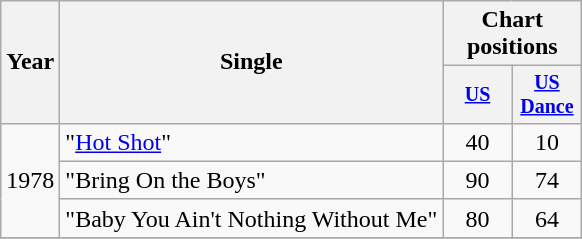<table class="wikitable" style="text-align:center;">
<tr>
<th rowspan="2">Year</th>
<th rowspan="2">Single</th>
<th colspan="3">Chart positions</th>
</tr>
<tr style="font-size:smaller;">
<th width="40"><a href='#'>US</a></th>
<th width="40"><a href='#'>US<br>Dance</a></th>
</tr>
<tr>
<td rowspan="3">1978</td>
<td align="left">"<a href='#'>Hot Shot</a>"</td>
<td>40</td>
<td>10</td>
</tr>
<tr>
<td align="left">"Bring On the Boys"</td>
<td>90</td>
<td>74</td>
</tr>
<tr>
<td align="left">"Baby You Ain't Nothing Without Me"</td>
<td>80</td>
<td>64</td>
</tr>
<tr>
</tr>
</table>
